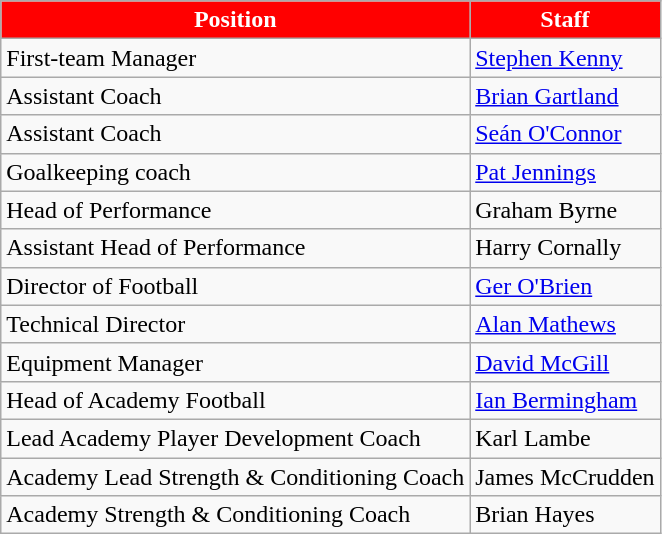<table class=wikitable>
<tr>
<th style="color:#FFFFFF; background:#FF0000">Position</th>
<th style="color:#FFFFFF; background:#FF0000">Staff</th>
</tr>
<tr>
<td>First-team Manager</td>
<td><a href='#'>Stephen Kenny</a></td>
</tr>
<tr>
<td>Assistant Coach</td>
<td><a href='#'>Brian Gartland</a></td>
</tr>
<tr>
<td>Assistant Coach</td>
<td><a href='#'>Seán O'Connor</a></td>
</tr>
<tr>
<td>Goalkeeping coach</td>
<td><a href='#'>Pat Jennings</a></td>
</tr>
<tr>
<td>Head of Performance</td>
<td>Graham Byrne</td>
</tr>
<tr>
<td>Assistant Head of Performance</td>
<td>Harry Cornally</td>
</tr>
<tr>
<td>Director of Football</td>
<td><a href='#'>Ger O'Brien</a></td>
</tr>
<tr>
<td>Technical Director</td>
<td><a href='#'>Alan Mathews</a></td>
</tr>
<tr>
<td>Equipment Manager</td>
<td><a href='#'>David McGill</a></td>
</tr>
<tr>
<td>Head of Academy Football</td>
<td><a href='#'>Ian Bermingham</a></td>
</tr>
<tr>
<td>Lead Academy Player Development Coach</td>
<td>Karl Lambe</td>
</tr>
<tr>
<td>Academy Lead Strength & Conditioning Coach</td>
<td>James McCrudden</td>
</tr>
<tr>
<td>Academy Strength & Conditioning Coach</td>
<td>Brian Hayes</td>
</tr>
</table>
